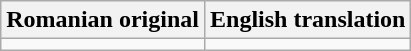<table class="wikitable">
<tr>
<th>Romanian original</th>
<th>English translation</th>
</tr>
<tr style="valign:top;white-space:nowrap;text-align:center;">
<td style="font-family: Georgia, Palatino, Palatino Linotype, Times, Times New Roman, serif"></td>
<td></td>
</tr>
</table>
